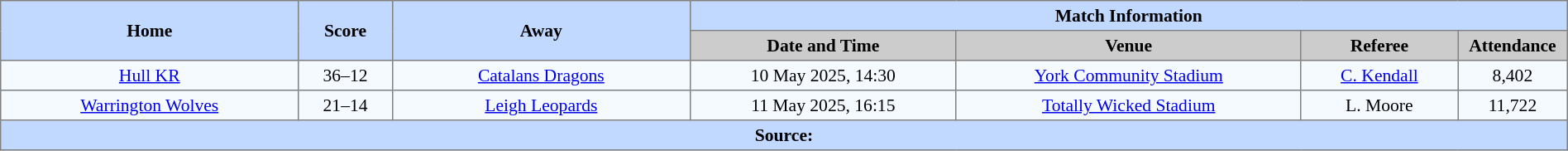<table border=1 style="border-collapse:collapse; font-size:90%; text-align:center"; cellpadding=3 cellspacing=0 width=100%>
<tr bgcolor="#c1d8ff">
<th rowspan=2 width=19%>Home</th>
<th rowspan=2 width=6%>Score</th>
<th rowspan=2 width=19%>Away</th>
<th colspan=4>Match Information</th>
</tr>
<tr bgcolor="#cccccc">
<th width=17%>Date and Time</th>
<th width=22%>Venue</th>
<th width=10%>Referee</th>
<th width=7%>Attendance</th>
</tr>
<tr bgcolor=#f5faff>
<td><a href='#'>Hull KR</a></td>
<td>36–12</td>
<td><a href='#'>Catalans Dragons</a></td>
<td>10 May 2025, 14:30</td>
<td><a href='#'>York Community Stadium</a></td>
<td><a href='#'>C. Kendall</a></td>
<td>8,402</td>
</tr>
<tr bgcolor=#f5faff>
<td><a href='#'>Warrington Wolves</a></td>
<td>21–14</td>
<td><a href='#'>Leigh Leopards</a></td>
<td>11 May 2025, 16:15</td>
<td><a href='#'>Totally Wicked Stadium</a></td>
<td>L. Moore</td>
<td>11,722</td>
</tr>
<tr style="background:#c1d8ff;">
<th colspan=7>Source:</th>
</tr>
</table>
